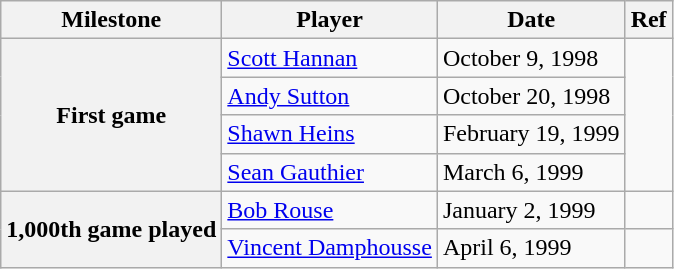<table class="wikitable">
<tr>
<th scope="col">Milestone</th>
<th scope="col">Player</th>
<th scope="col">Date</th>
<th scope="col">Ref</th>
</tr>
<tr>
<th rowspan=4>First game</th>
<td><a href='#'>Scott Hannan</a></td>
<td>October 9, 1998</td>
<td rowspan=4></td>
</tr>
<tr>
<td><a href='#'>Andy Sutton</a></td>
<td>October 20, 1998</td>
</tr>
<tr>
<td><a href='#'>Shawn Heins</a></td>
<td>February 19, 1999</td>
</tr>
<tr>
<td><a href='#'>Sean Gauthier</a></td>
<td>March 6, 1999</td>
</tr>
<tr>
<th rowspan="2">1,000th game played</th>
<td><a href='#'>Bob Rouse</a></td>
<td>January 2, 1999</td>
<td></td>
</tr>
<tr>
<td><a href='#'>Vincent Damphousse</a></td>
<td>April 6, 1999</td>
<td></td>
</tr>
</table>
